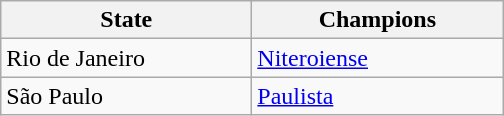<table class="wikitable">
<tr>
<th width=160px>State</th>
<th width=160px>Champions</th>
</tr>
<tr>
<td> Rio de Janeiro</td>
<td><a href='#'>Niteroiense</a></td>
</tr>
<tr>
<td> São Paulo</td>
<td><a href='#'>Paulista</a></td>
</tr>
</table>
